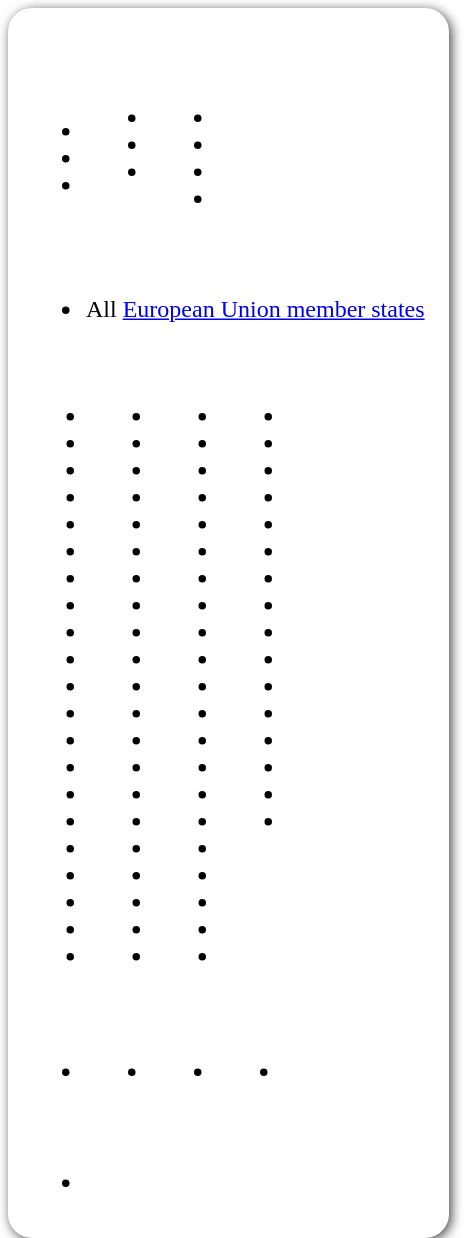<table style=" border-radius:1em; box-shadow: 0.1em 0.1em 0.5em rgba(0,0,0,0.75); background-color: white; border: 1px solid white; padding: 5px;">
<tr style="vertical-align:top;">
<td><br><table>
<tr>
<td><br><ul><li></li><li></li><li></li></ul></td>
<td valign=top><br><ul><li></li><li></li><li></li></ul></td>
<td valign=top><br><ul><li></li><li></li><li></li><li></li></ul></td>
<td></td>
</tr>
</table>
<table>
<tr>
<td><br><ul><li> All <a href='#'>European Union member states</a></li></ul><table>
<tr>
<td><br><ul><li></li><li></li><li></li><li></li><li></li><li></li><li></li><li></li><li></li><li></li><li></li><li></li><li></li><li></li><li></li><li></li><li></li><li></li><li></li><li></li><li></li></ul></td>
<td valign=top><br><ul><li></li><li></li><li></li><li></li><li></li><li></li><li></li><li></li><li></li><li></li><li></li><li></li><li></li><li></li><li></li><li></li><li></li><li></li><li></li><li></li><li></li></ul></td>
<td valign=top><br><ul><li></li><li></li><li></li><li></li><li></li><li></li><li></li><li></li><li></li><li></li><li></li><li></li><li></li><li></li><li></li><li></li><li></li><li></li><li></li><li></li><li></li></ul></td>
<td valign=top><br><ul><li></li><li></li><li></li><li></li><li></li><li></li><li></li><li></li><li></li><li></li><li></li><li></li><li></li><li></li><li></li><li></li></ul></td>
<td></td>
</tr>
</table>
</td>
<td></td>
</tr>
</table>
<table>
<tr>
<td><br><ul><li></li></ul></td>
<td valign=top><br><ul><li></li></ul></td>
<td valign=top><br><ul><li></li></ul></td>
<td valign=top><br><ul><li></li></ul></td>
<td valign=top></td>
<td></td>
</tr>
</table>
<table>
<tr>
<td><br><ul><li></li></ul></td>
<td></td>
</tr>
</table>
</td>
</tr>
</table>
